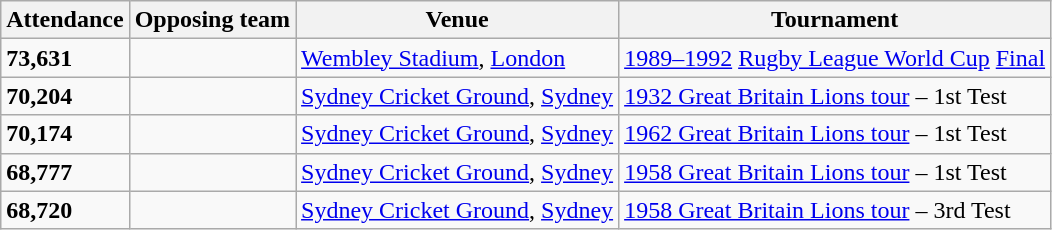<table class="wikitable">
<tr>
<th>Attendance</th>
<th>Opposing team</th>
<th>Venue</th>
<th>Tournament</th>
</tr>
<tr>
<td><strong>73,631</strong></td>
<td></td>
<td><a href='#'>Wembley Stadium</a>, <a href='#'>London</a></td>
<td><a href='#'>1989–1992</a> <a href='#'>Rugby League World Cup</a> <a href='#'>Final</a></td>
</tr>
<tr>
<td><strong>70,204</strong></td>
<td></td>
<td><a href='#'>Sydney Cricket Ground</a>, <a href='#'>Sydney</a></td>
<td><a href='#'>1932 Great Britain Lions tour</a> – 1st Test</td>
</tr>
<tr>
<td><strong>70,174</strong></td>
<td></td>
<td><a href='#'>Sydney Cricket Ground</a>, <a href='#'>Sydney</a></td>
<td><a href='#'>1962 Great Britain Lions tour</a> – 1st Test</td>
</tr>
<tr>
<td><strong>68,777</strong></td>
<td></td>
<td><a href='#'>Sydney Cricket Ground</a>, <a href='#'>Sydney</a></td>
<td><a href='#'>1958 Great Britain Lions tour</a> – 1st Test</td>
</tr>
<tr>
<td><strong>68,720</strong></td>
<td></td>
<td><a href='#'>Sydney Cricket Ground</a>, <a href='#'>Sydney</a></td>
<td><a href='#'>1958 Great Britain Lions tour</a> – 3rd Test</td>
</tr>
</table>
